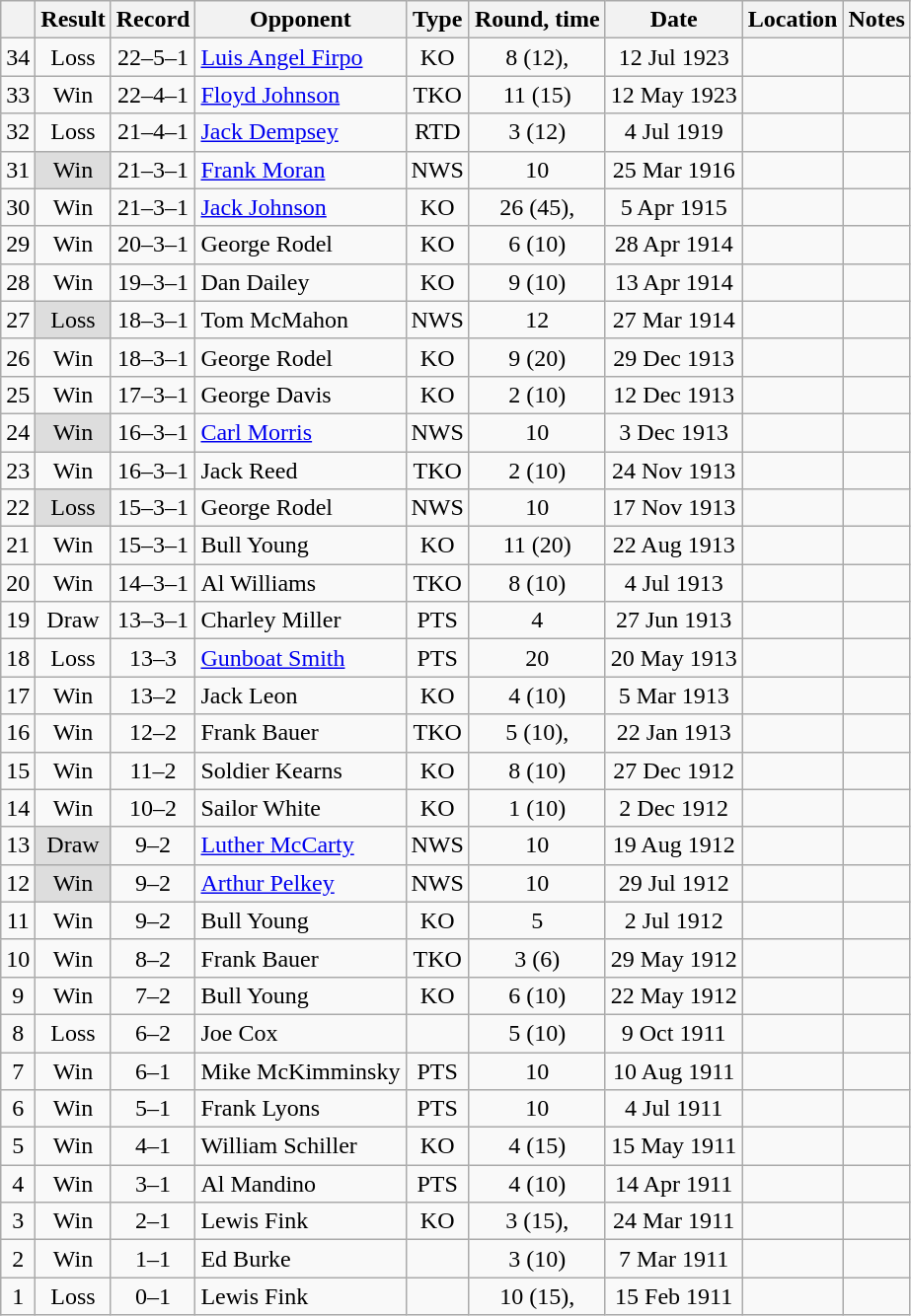<table class="wikitable" style="text-align:center">
<tr>
<th></th>
<th>Result</th>
<th>Record</th>
<th>Opponent</th>
<th>Type</th>
<th>Round, time</th>
<th>Date</th>
<th>Location</th>
<th>Notes</th>
</tr>
<tr>
<td>34</td>
<td>Loss</td>
<td>22–5–1 </td>
<td style="text-align:left;"><a href='#'>Luis Angel Firpo</a></td>
<td>KO</td>
<td>8 (12), </td>
<td>12 Jul 1923</td>
<td style="text-align:left;"></td>
<td style="text-align:left;"></td>
</tr>
<tr>
<td>33</td>
<td>Win</td>
<td>22–4–1 </td>
<td style="text-align:left;"><a href='#'>Floyd Johnson</a></td>
<td>TKO</td>
<td>11 (15)</td>
<td>12 May 1923</td>
<td style="text-align:left;"></td>
<td style="text-align:left;"></td>
</tr>
<tr>
<td>32</td>
<td>Loss</td>
<td>21–4–1 </td>
<td style="text-align:left;"><a href='#'>Jack Dempsey</a></td>
<td>RTD</td>
<td>3 (12)</td>
<td>4 Jul 1919</td>
<td style="text-align:left;"></td>
<td style="text-align:left;"></td>
</tr>
<tr>
<td>31</td>
<td style="background:#DDD">Win</td>
<td>21–3–1 </td>
<td style="text-align:left;"><a href='#'>Frank Moran</a></td>
<td>NWS</td>
<td>10</td>
<td>25 Mar 1916</td>
<td style="text-align:left;"></td>
<td style="text-align:left;"></td>
</tr>
<tr>
<td>30</td>
<td>Win</td>
<td>21–3–1 </td>
<td style="text-align:left;"><a href='#'>Jack Johnson</a></td>
<td>KO</td>
<td>26 (45), </td>
<td>5 Apr 1915</td>
<td style="text-align:left;"></td>
<td style="text-align:left;"></td>
</tr>
<tr>
<td>29</td>
<td>Win</td>
<td>20–3–1 </td>
<td style="text-align:left;">George Rodel</td>
<td>KO</td>
<td>6 (10)</td>
<td>28 Apr 1914</td>
<td style="text-align:left;"></td>
<td style="text-align:left;"></td>
</tr>
<tr>
<td>28</td>
<td>Win</td>
<td>19–3–1 </td>
<td style="text-align:left;">Dan Dailey</td>
<td>KO</td>
<td>9 (10)</td>
<td>13 Apr 1914</td>
<td style="text-align:left;"></td>
<td style="text-align:left;"></td>
</tr>
<tr>
<td>27</td>
<td style="background:#DDD">Loss</td>
<td>18–3–1 </td>
<td style="text-align:left;">Tom McMahon</td>
<td>NWS</td>
<td>12</td>
<td>27 Mar 1914</td>
<td style="text-align:left;"></td>
<td style="text-align:left;"></td>
</tr>
<tr>
<td>26</td>
<td>Win</td>
<td>18–3–1 </td>
<td style="text-align:left;">George Rodel</td>
<td>KO</td>
<td>9 (20)</td>
<td>29 Dec 1913</td>
<td style="text-align:left;"></td>
<td style="text-align:left;"></td>
</tr>
<tr>
<td>25</td>
<td>Win</td>
<td>17–3–1 </td>
<td style="text-align:left;">George Davis</td>
<td>KO</td>
<td>2 (10)</td>
<td>12 Dec 1913</td>
<td style="text-align:left;"></td>
<td style="text-align:left;"></td>
</tr>
<tr>
<td>24</td>
<td style="background:#DDD">Win</td>
<td>16–3–1 </td>
<td style="text-align:left;"><a href='#'>Carl Morris</a></td>
<td>NWS</td>
<td>10</td>
<td>3 Dec 1913</td>
<td style="text-align:left;"></td>
<td style="text-align:left;"></td>
</tr>
<tr>
<td>23</td>
<td>Win</td>
<td>16–3–1 </td>
<td style="text-align:left;">Jack Reed</td>
<td>TKO</td>
<td>2 (10)</td>
<td>24 Nov 1913</td>
<td style="text-align:left;"></td>
<td style="text-align:left;"></td>
</tr>
<tr>
<td>22</td>
<td style="background:#DDD">Loss</td>
<td>15–3–1 </td>
<td style="text-align:left;">George Rodel</td>
<td>NWS</td>
<td>10</td>
<td>17 Nov 1913</td>
<td style="text-align:left;"></td>
<td style="text-align:left;"></td>
</tr>
<tr>
<td>21</td>
<td>Win</td>
<td>15–3–1 </td>
<td style="text-align:left;">Bull Young</td>
<td>KO</td>
<td>11 (20)</td>
<td>22 Aug 1913</td>
<td style="text-align:left;"></td>
<td style="text-align:left;"></td>
</tr>
<tr>
<td>20</td>
<td>Win</td>
<td>14–3–1 </td>
<td style="text-align:left;">Al Williams</td>
<td>TKO</td>
<td>8 (10)</td>
<td>4 Jul 1913</td>
<td style="text-align:left;"></td>
<td style="text-align:left;"></td>
</tr>
<tr>
<td>19</td>
<td>Draw</td>
<td>13–3–1 </td>
<td style="text-align:left;">Charley Miller</td>
<td>PTS</td>
<td>4</td>
<td>27 Jun 1913</td>
<td style="text-align:left;"></td>
<td style="text-align:left;"></td>
</tr>
<tr>
<td>18</td>
<td>Loss</td>
<td>13–3 </td>
<td style="text-align:left;"><a href='#'>Gunboat Smith</a></td>
<td>PTS</td>
<td>20</td>
<td>20 May 1913</td>
<td style="text-align:left;"></td>
<td style="text-align:left;"></td>
</tr>
<tr>
<td>17</td>
<td>Win</td>
<td>13–2 </td>
<td style="text-align:left;">Jack Leon</td>
<td>KO</td>
<td>4 (10)</td>
<td>5 Mar 1913</td>
<td style="text-align:left;"></td>
<td style="text-align:left;"></td>
</tr>
<tr>
<td>16</td>
<td>Win</td>
<td>12–2 </td>
<td style="text-align:left;">Frank Bauer</td>
<td>TKO</td>
<td>5 (10), </td>
<td>22 Jan 1913</td>
<td style="text-align:left;"></td>
<td style="text-align:left;"></td>
</tr>
<tr>
<td>15</td>
<td>Win</td>
<td>11–2 </td>
<td style="text-align:left;">Soldier Kearns</td>
<td>KO</td>
<td>8 (10)</td>
<td>27 Dec 1912</td>
<td style="text-align:left;"></td>
<td style="text-align:left;"></td>
</tr>
<tr>
<td>14</td>
<td>Win</td>
<td>10–2 </td>
<td style="text-align:left;">Sailor White</td>
<td>KO</td>
<td>1 (10)</td>
<td>2 Dec 1912</td>
<td style="text-align:left;"></td>
<td style="text-align:left;"></td>
</tr>
<tr>
<td>13</td>
<td style="background:#DDD">Draw</td>
<td>9–2 </td>
<td style="text-align:left;"><a href='#'>Luther McCarty</a></td>
<td>NWS</td>
<td>10</td>
<td>19 Aug 1912</td>
<td style="text-align:left;"></td>
<td style="text-align:left;"></td>
</tr>
<tr>
<td>12</td>
<td style="background:#DDD">Win</td>
<td>9–2 </td>
<td style="text-align:left;"><a href='#'>Arthur Pelkey</a></td>
<td>NWS</td>
<td>10</td>
<td>29 Jul 1912</td>
<td style="text-align:left;"></td>
<td></td>
</tr>
<tr>
<td>11</td>
<td>Win</td>
<td>9–2</td>
<td style="text-align:left;">Bull Young</td>
<td>KO</td>
<td>5</td>
<td>2 Jul 1912</td>
<td style="text-align:left;"></td>
<td></td>
</tr>
<tr>
<td>10</td>
<td>Win</td>
<td>8–2</td>
<td style="text-align:left;">Frank Bauer</td>
<td>TKO</td>
<td>3 (6)</td>
<td>29 May 1912</td>
<td style="text-align:left;"></td>
<td></td>
</tr>
<tr>
<td>9</td>
<td>Win</td>
<td>7–2</td>
<td style="text-align:left;">Bull Young</td>
<td>KO</td>
<td>6 (10)</td>
<td>22 May 1912</td>
<td style="text-align:left;"></td>
<td style="text-align:left;"></td>
</tr>
<tr>
<td>8</td>
<td>Loss</td>
<td>6–2</td>
<td style="text-align:left;">Joe Cox</td>
<td></td>
<td>5 (10)</td>
<td>9 Oct 1911</td>
<td style="text-align:left;"></td>
<td></td>
</tr>
<tr>
<td>7</td>
<td>Win</td>
<td>6–1</td>
<td style="text-align:left;">Mike McKimminsky</td>
<td>PTS</td>
<td>10</td>
<td>10 Aug 1911</td>
<td style="text-align:left;"></td>
<td></td>
</tr>
<tr>
<td>6</td>
<td>Win</td>
<td>5–1</td>
<td style="text-align:left;">Frank Lyons</td>
<td>PTS</td>
<td>10</td>
<td>4 Jul 1911</td>
<td style="text-align:left;"></td>
<td></td>
</tr>
<tr>
<td>5</td>
<td>Win</td>
<td>4–1</td>
<td style="text-align:left;">William Schiller</td>
<td>KO</td>
<td>4 (15)</td>
<td>15 May 1911</td>
<td style="text-align:left;"></td>
<td></td>
</tr>
<tr>
<td>4</td>
<td>Win</td>
<td>3–1</td>
<td style="text-align:left;">Al Mandino</td>
<td>PTS</td>
<td>4 (10)</td>
<td>14 Apr 1911</td>
<td style="text-align:left;"></td>
<td></td>
</tr>
<tr>
<td>3</td>
<td>Win</td>
<td>2–1</td>
<td style="text-align:left;">Lewis Fink</td>
<td>KO</td>
<td>3 (15), </td>
<td>24 Mar 1911</td>
<td style="text-align:left;"></td>
<td></td>
</tr>
<tr>
<td>2</td>
<td>Win</td>
<td>1–1</td>
<td style="text-align:left;">Ed Burke</td>
<td></td>
<td>3 (10)</td>
<td>7 Mar 1911</td>
<td style="text-align:left;"></td>
<td></td>
</tr>
<tr>
<td>1</td>
<td>Loss</td>
<td>0–1</td>
<td style="text-align:left;">Lewis Fink</td>
<td></td>
<td>10 (15), </td>
<td>15 Feb 1911</td>
<td style="text-align:left;"></td>
<td style="text-align:left;"></td>
</tr>
</table>
